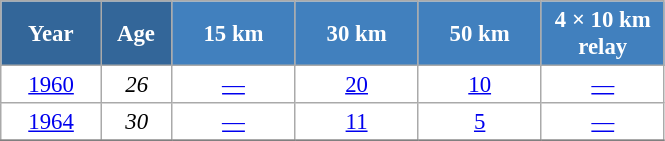<table class="wikitable" style="font-size:95%; text-align:center; border:grey solid 1px; border-collapse:collapse; background:#ffffff;">
<tr>
<th style="background-color:#369; color:white; width:60px;"> Year </th>
<th style="background-color:#369; color:white; width:40px;"> Age </th>
<th style="background-color:#4180be; color:white; width:75px;"> 15 km </th>
<th style="background-color:#4180be; color:white; width:75px;"> 30 km </th>
<th style="background-color:#4180be; color:white; width:75px;"> 50 km </th>
<th style="background-color:#4180be; color:white; width:75px;"> 4 × 10 km <br> relay </th>
</tr>
<tr>
<td><a href='#'>1960</a></td>
<td><em>26</em></td>
<td><a href='#'>—</a></td>
<td><a href='#'>20</a></td>
<td><a href='#'>10</a></td>
<td><a href='#'>—</a></td>
</tr>
<tr>
<td><a href='#'>1964</a></td>
<td><em>30</em></td>
<td><a href='#'>—</a></td>
<td><a href='#'>11</a></td>
<td><a href='#'>5</a></td>
<td><a href='#'>—</a></td>
</tr>
<tr>
</tr>
</table>
